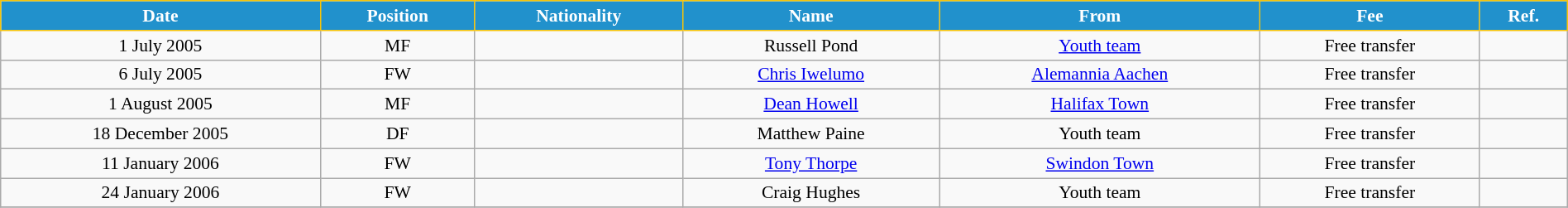<table class="wikitable" style="text-align:center; font-size:90%; width:100%;">
<tr>
<th style="background:#2191CC; color:white; border:1px solid #F7C408; text-align:center;">Date</th>
<th style="background:#2191CC; color:white; border:1px solid #F7C408; text-align:center;">Position</th>
<th style="background:#2191CC; color:white; border:1px solid #F7C408; text-align:center;">Nationality</th>
<th style="background:#2191CC; color:white; border:1px solid #F7C408; text-align:center;">Name</th>
<th style="background:#2191CC; color:white; border:1px solid #F7C408; text-align:center;">From</th>
<th style="background:#2191CC; color:white; border:1px solid #F7C408; text-align:center;">Fee</th>
<th style="background:#2191CC; color:white; border:1px solid #F7C408; text-align:center;">Ref.</th>
</tr>
<tr>
<td>1 July 2005</td>
<td>MF</td>
<td></td>
<td>Russell Pond</td>
<td><a href='#'>Youth team</a></td>
<td>Free transfer</td>
<td></td>
</tr>
<tr>
<td>6 July 2005</td>
<td>FW</td>
<td></td>
<td><a href='#'>Chris Iwelumo</a></td>
<td> <a href='#'>Alemannia Aachen</a></td>
<td>Free transfer</td>
<td></td>
</tr>
<tr>
<td>1 August 2005</td>
<td>MF</td>
<td></td>
<td><a href='#'>Dean Howell</a></td>
<td> <a href='#'>Halifax Town</a></td>
<td>Free transfer</td>
<td></td>
</tr>
<tr>
<td>18 December 2005</td>
<td>DF</td>
<td></td>
<td>Matthew Paine</td>
<td>Youth team</td>
<td>Free transfer</td>
<td></td>
</tr>
<tr>
<td>11 January 2006</td>
<td>FW</td>
<td></td>
<td><a href='#'>Tony Thorpe</a></td>
<td> <a href='#'>Swindon Town</a></td>
<td>Free transfer</td>
<td></td>
</tr>
<tr>
<td>24 January 2006</td>
<td>FW</td>
<td></td>
<td>Craig Hughes</td>
<td>Youth team</td>
<td>Free transfer</td>
<td></td>
</tr>
<tr>
</tr>
</table>
